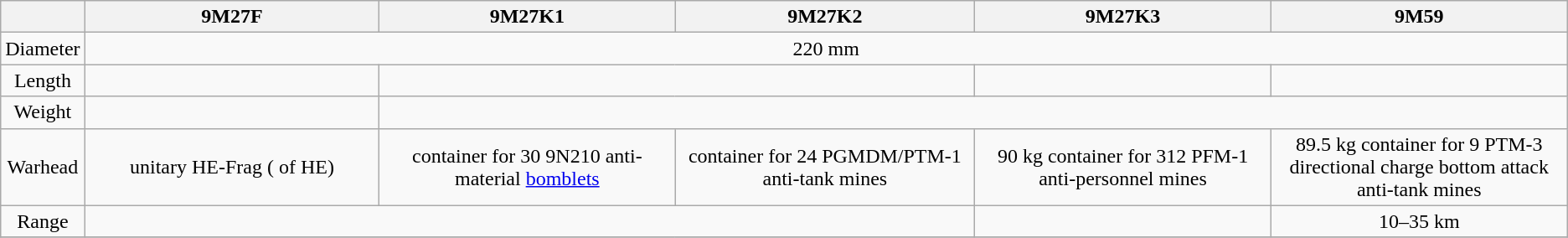<table class="wikitable" style="text-align:center;">
<tr>
<th width=80px></th>
<th width=20%>9M27F</th>
<th width=20%>9M27K1</th>
<th width=20%>9M27K2</th>
<th width=20%>9M27K3</th>
<th width=20%>9M59</th>
</tr>
<tr>
<td>Diameter</td>
<td colspan=5>220 mm</td>
</tr>
<tr>
<td>Length</td>
<td></td>
<td colspan=2></td>
<td></td>
<td></td>
</tr>
<tr>
<td>Weight</td>
<td></td>
<td colspan=4></td>
</tr>
<tr>
<td>Warhead</td>
<td> unitary HE-Frag ( of HE)</td>
<td> container for 30 9N210 anti-material <a href='#'>bomblets</a></td>
<td> container for 24 PGMDM/PTM-1 anti-tank mines</td>
<td>90 kg container for 312 PFM-1 anti-personnel mines</td>
<td>89.5 kg container for 9 PTM-3 directional charge bottom attack anti-tank mines</td>
</tr>
<tr>
<td>Range</td>
<td colspan=3></td>
<td></td>
<td>10–35 km</td>
</tr>
<tr>
</tr>
</table>
